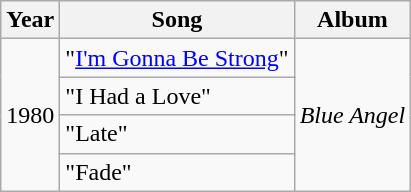<table class="wikitable">
<tr>
<th>Year</th>
<th>Song</th>
<th>Album</th>
</tr>
<tr>
<td align=center rowspan=4>1980</td>
<td>"<a href='#'>I'm Gonna Be Strong</a>"</td>
<td rowspan=4><em>Blue Angel</em></td>
</tr>
<tr>
<td>"I Had a Love"</td>
</tr>
<tr>
<td>"Late"</td>
</tr>
<tr>
<td>"Fade"</td>
</tr>
</table>
